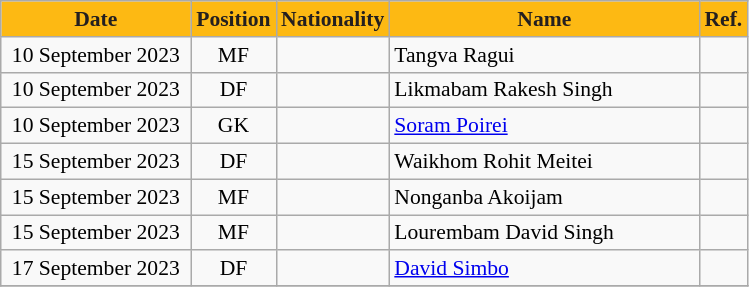<table class="wikitable"  style="text-align:center; font-size:90%; ">
<tr>
<th style="background:#FDB913; color:#231F20; width:120px;">Date</th>
<th style="background:#FDB913; color:#231F20; width:50px;">Position</th>
<th style="background:#FDB913; color:#231F20; width:50px;">Nationality</th>
<th style="background:#FDB913; color:#231F20; width:200px;">Name</th>
<th style="background:#FDB913; color:#231F20; width:25px;">Ref.</th>
</tr>
<tr>
<td>10 September 2023</td>
<td style="text-align:center;">MF</td>
<td style="text-align:center;"></td>
<td style="text-align:left;">Tangva Ragui</td>
<td></td>
</tr>
<tr>
<td>10 September 2023</td>
<td style="text-align:center;">DF</td>
<td style="text-align:center;"></td>
<td style="text-align:left;">Likmabam Rakesh Singh</td>
<td></td>
</tr>
<tr>
<td>10 September 2023</td>
<td style="text-align:center;">GK</td>
<td style="text-align:center;"></td>
<td style="text-align:left;"><a href='#'>Soram Poirei</a></td>
<td></td>
</tr>
<tr>
<td>15 September 2023</td>
<td style="text-align:center;">DF</td>
<td style="text-align:center;"></td>
<td style="text-align:left;">Waikhom Rohit Meitei</td>
<td></td>
</tr>
<tr>
<td>15 September 2023</td>
<td style="text-align:center;">MF</td>
<td style="text-align:center;"></td>
<td style="text-align:left;">Nonganba Akoijam</td>
<td></td>
</tr>
<tr>
<td>15 September 2023</td>
<td style="text-align:center;">MF</td>
<td style="text-align:center;"></td>
<td style="text-align:left;">Lourembam David Singh</td>
<td></td>
</tr>
<tr>
<td>17 September 2023</td>
<td style="text-align:center;">DF</td>
<td style="text-align:center;"></td>
<td style="text-align:left;"><a href='#'>David Simbo</a></td>
<td></td>
</tr>
<tr>
</tr>
</table>
